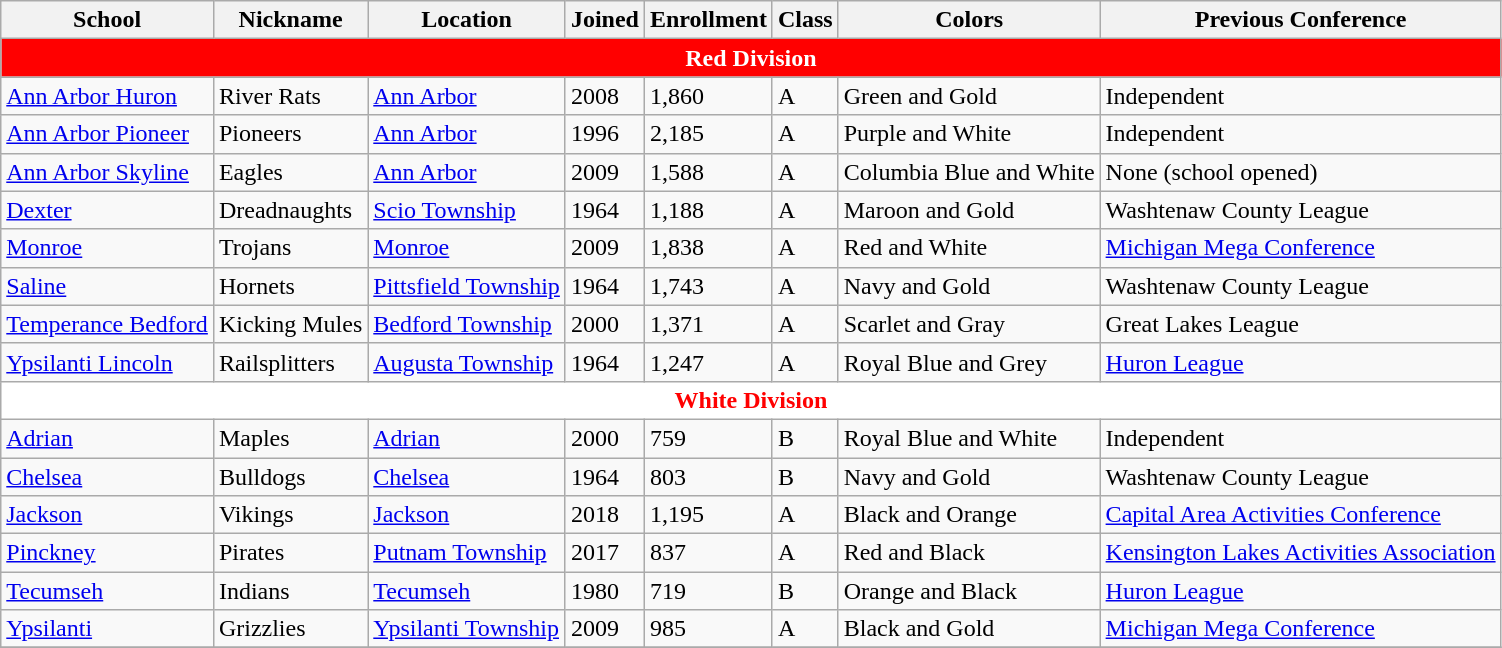<table class="wikitable sortable">
<tr>
<th>School</th>
<th>Nickname</th>
<th>Location</th>
<th>Joined</th>
<th>Enrollment</th>
<th>Class</th>
<th>Colors</th>
<th>Previous Conference</th>
</tr>
<tr>
<th colspan=8 style="background:#FF0000; color:white">Red Division</th>
</tr>
<tr>
<td><a href='#'>Ann Arbor Huron</a></td>
<td>River Rats</td>
<td><a href='#'>Ann Arbor</a></td>
<td>2008</td>
<td>1,860</td>
<td>A</td>
<td>Green and Gold</td>
<td>Independent</td>
</tr>
<tr>
<td><a href='#'>Ann Arbor Pioneer</a></td>
<td>Pioneers</td>
<td><a href='#'>Ann Arbor</a></td>
<td>1996</td>
<td>2,185</td>
<td>A</td>
<td>Purple and White</td>
<td>Independent</td>
</tr>
<tr>
<td><a href='#'>Ann Arbor Skyline</a></td>
<td>Eagles</td>
<td><a href='#'>Ann Arbor</a></td>
<td>2009</td>
<td>1,588</td>
<td>A</td>
<td>Columbia Blue and White</td>
<td>None (school opened)</td>
</tr>
<tr>
<td><a href='#'>Dexter</a></td>
<td>Dreadnaughts</td>
<td><a href='#'>Scio Township</a></td>
<td>1964</td>
<td>1,188</td>
<td>A</td>
<td>Maroon and Gold</td>
<td>Washtenaw County League</td>
</tr>
<tr>
<td><a href='#'>Monroe</a></td>
<td>Trojans</td>
<td><a href='#'>Monroe</a></td>
<td>2009</td>
<td>1,838</td>
<td>A</td>
<td>Red and White</td>
<td><a href='#'>Michigan Mega Conference</a></td>
</tr>
<tr>
<td><a href='#'>Saline</a></td>
<td>Hornets</td>
<td><a href='#'>Pittsfield Township</a></td>
<td>1964</td>
<td>1,743</td>
<td>A</td>
<td>Navy and Gold</td>
<td>Washtenaw County League</td>
</tr>
<tr>
<td><a href='#'>Temperance Bedford</a></td>
<td>Kicking Mules</td>
<td><a href='#'>Bedford Township</a></td>
<td>2000</td>
<td>1,371</td>
<td>A</td>
<td>Scarlet and Gray</td>
<td>Great Lakes League</td>
</tr>
<tr>
<td><a href='#'>Ypsilanti Lincoln</a></td>
<td>Railsplitters</td>
<td><a href='#'>Augusta Township</a></td>
<td>1964</td>
<td>1,247</td>
<td>A</td>
<td>Royal Blue and Grey</td>
<td><a href='#'>Huron League</a></td>
</tr>
<tr>
<th colspan=8 style="background:#FFFFFF; color:red">White Division</th>
</tr>
<tr>
<td><a href='#'>Adrian</a></td>
<td>Maples</td>
<td><a href='#'>Adrian</a></td>
<td>2000</td>
<td>759</td>
<td>B</td>
<td>Royal Blue and White</td>
<td>Independent</td>
</tr>
<tr>
<td><a href='#'>Chelsea</a></td>
<td>Bulldogs</td>
<td><a href='#'>Chelsea</a></td>
<td>1964</td>
<td>803</td>
<td>B</td>
<td>Navy and Gold</td>
<td>Washtenaw County League</td>
</tr>
<tr>
<td><a href='#'>Jackson</a></td>
<td>Vikings</td>
<td><a href='#'>Jackson</a></td>
<td>2018</td>
<td>1,195</td>
<td>A</td>
<td>Black and Orange</td>
<td><a href='#'>Capital Area Activities Conference</a></td>
</tr>
<tr>
<td><a href='#'>Pinckney</a></td>
<td>Pirates</td>
<td><a href='#'>Putnam Township</a></td>
<td>2017</td>
<td>837</td>
<td>A</td>
<td>Red and Black</td>
<td><a href='#'>Kensington Lakes Activities Association</a></td>
</tr>
<tr>
<td><a href='#'>Tecumseh</a></td>
<td>Indians</td>
<td><a href='#'>Tecumseh</a></td>
<td>1980</td>
<td>719</td>
<td>B</td>
<td>Orange and Black</td>
<td><a href='#'>Huron League</a></td>
</tr>
<tr>
<td><a href='#'>Ypsilanti</a></td>
<td>Grizzlies</td>
<td><a href='#'>Ypsilanti Township</a></td>
<td>2009</td>
<td>985</td>
<td>A</td>
<td>Black and Gold</td>
<td><a href='#'>Michigan Mega Conference</a></td>
</tr>
<tr>
</tr>
</table>
